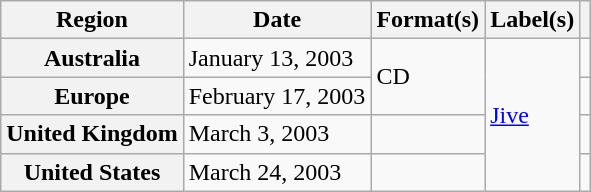<table class="wikitable plainrowheaders">
<tr>
<th scope="col">Region</th>
<th scope="col">Date</th>
<th scope="col">Format(s)</th>
<th scope="col">Label(s)</th>
<th scope="col"></th>
</tr>
<tr>
<th scope="row">Australia</th>
<td>January 13, 2003</td>
<td rowspan="2">CD</td>
<td rowspan="4"><a href='#'>Jive</a></td>
<td></td>
</tr>
<tr>
<th scope="row">Europe</th>
<td>February 17, 2003</td>
<td></td>
</tr>
<tr>
<th scope="row">United Kingdom</th>
<td>March 3, 2003</td>
<td></td>
<td></td>
</tr>
<tr>
<th scope="row">United States</th>
<td>March 24, 2003</td>
<td></td>
<td></td>
</tr>
</table>
